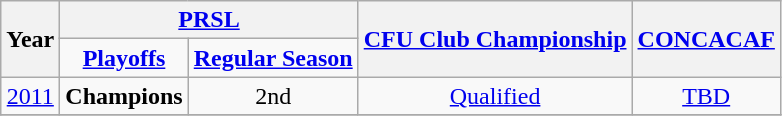<table class="wikitable"  style="text-align: center;">
<tr>
<th rowspan=2>Year</th>
<th colspan=2><a href='#'>PRSL</a></th>
<th rowspan=2><a href='#'>CFU Club Championship</a></th>
<th rowspan=2><a href='#'>CONCACAF</a></th>
</tr>
<tr>
<td><strong><a href='#'>Playoffs</a></strong></td>
<td><strong><a href='#'>Regular Season</a></strong></td>
</tr>
<tr>
<td><a href='#'>2011</a></td>
<td><strong>Champions</strong></td>
<td>2nd</td>
<td><a href='#'>Qualified</a></td>
<td><a href='#'>TBD</a></td>
</tr>
<tr>
</tr>
</table>
